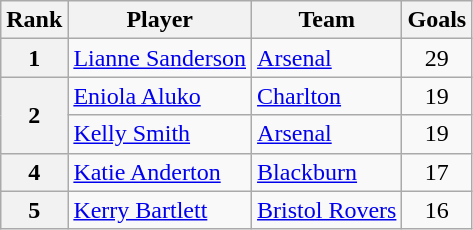<table class="wikitable">
<tr>
<th>Rank</th>
<th>Player</th>
<th>Team</th>
<th>Goals</th>
</tr>
<tr>
<th>1</th>
<td> <a href='#'>Lianne Sanderson</a></td>
<td><a href='#'>Arsenal</a></td>
<td align=center>29</td>
</tr>
<tr>
<th rowspan=2>2</th>
<td> <a href='#'>Eniola Aluko</a></td>
<td><a href='#'>Charlton</a></td>
<td align=center>19</td>
</tr>
<tr>
<td> <a href='#'>Kelly Smith</a></td>
<td><a href='#'>Arsenal</a></td>
<td align=center>19</td>
</tr>
<tr>
<th>4</th>
<td> <a href='#'>Katie Anderton</a></td>
<td><a href='#'>Blackburn</a></td>
<td align=center>17</td>
</tr>
<tr>
<th>5</th>
<td> <a href='#'>Kerry Bartlett</a></td>
<td><a href='#'>Bristol Rovers</a></td>
<td align=center>16</td>
</tr>
</table>
